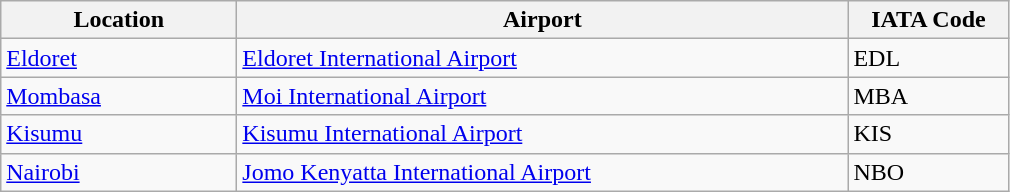<table class="wikitable">
<tr>
<th scope="col" style="width:150px;"><strong>Location</strong></th>
<th scope="col" style="width:400px;"><strong>Airport</strong></th>
<th scope="col" style="width:100px;"><strong>IATA Code</strong></th>
</tr>
<tr>
<td><a href='#'>Eldoret</a></td>
<td><a href='#'>Eldoret International Airport</a></td>
<td>EDL</td>
</tr>
<tr>
<td><a href='#'>Mombasa</a></td>
<td><a href='#'>Moi International Airport</a></td>
<td>MBA</td>
</tr>
<tr>
<td><a href='#'>Kisumu</a></td>
<td><a href='#'>Kisumu International Airport</a></td>
<td>KIS</td>
</tr>
<tr>
<td><a href='#'>Nairobi</a></td>
<td><a href='#'>Jomo Kenyatta International Airport</a></td>
<td>NBO</td>
</tr>
</table>
